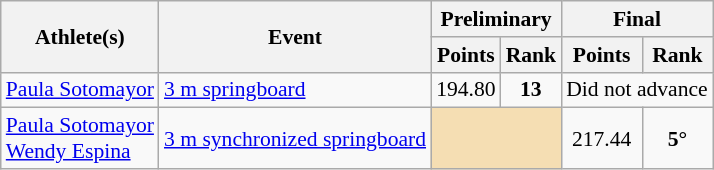<table class=wikitable style="font-size:90%">
<tr>
<th rowspan="2">Athlete(s)</th>
<th rowspan="2">Event</th>
<th colspan="2">Preliminary</th>
<th colspan="2">Final</th>
</tr>
<tr>
<th>Points</th>
<th>Rank</th>
<th>Points</th>
<th>Rank</th>
</tr>
<tr>
<td><a href='#'>Paula Sotomayor</a></td>
<td><a href='#'>3 m springboard</a></td>
<td align=center>194.80</td>
<td align=center><strong>13</strong></td>
<td align=center colspan=2>Did not advance</td>
</tr>
<tr>
<td><a href='#'>Paula Sotomayor</a><br><a href='#'>Wendy Espina</a></td>
<td><a href='#'>3 m synchronized springboard</a></td>
<td colspan=2 bgcolor=wheat></td>
<td align=center>217.44</td>
<td align=center><strong>5°</strong></td>
</tr>
</table>
